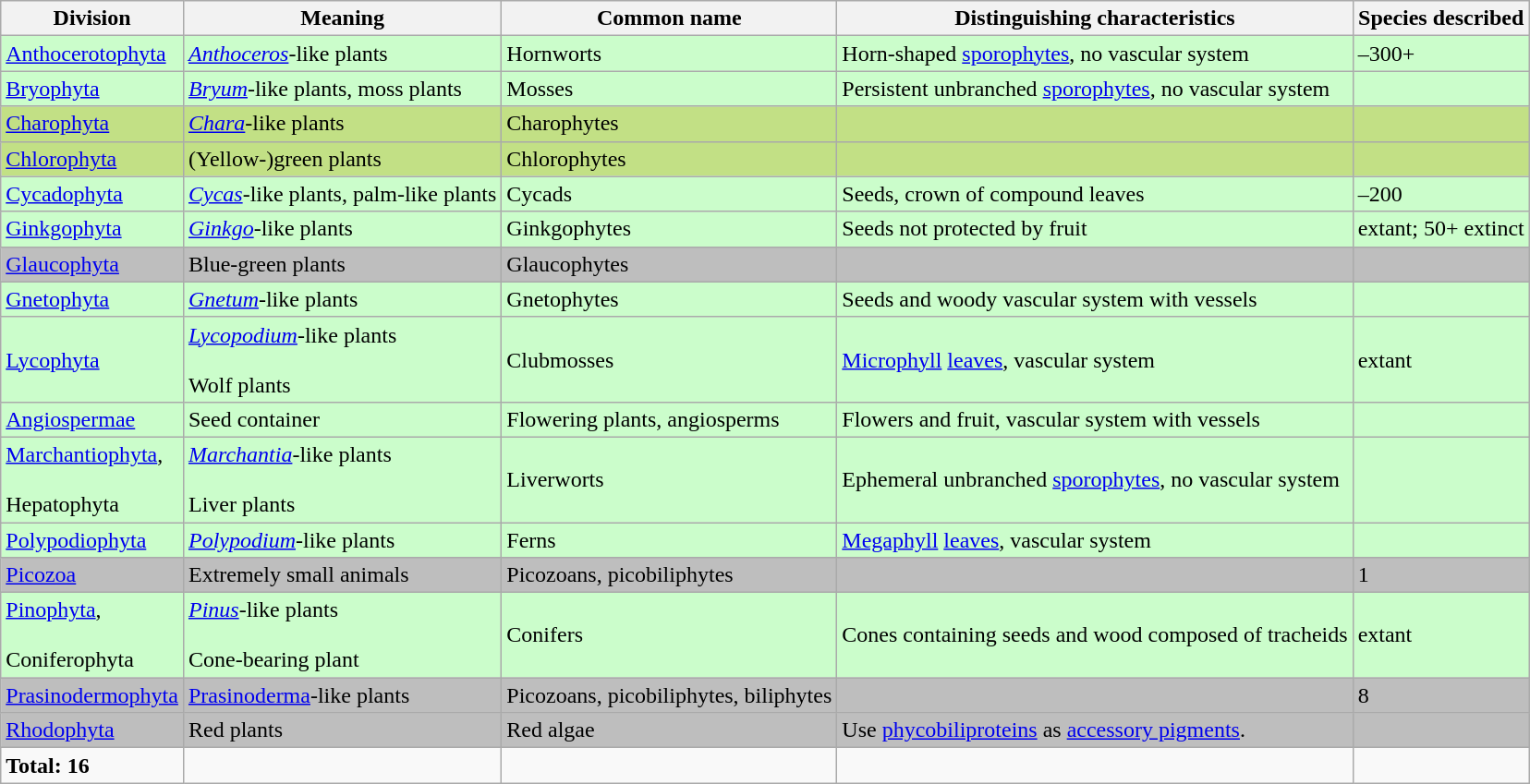<table class="wikitable sortable">
<tr>
<th>Division</th>
<th>Meaning</th>
<th>Common name</th>
<th>Distinguishing characteristics</th>
<th>Species described</th>
</tr>
<tr style="background: #cbfdcb">
<td><a href='#'>Anthocerotophyta</a></td>
<td><em><a href='#'>Anthoceros</a></em>-like plants</td>
<td>Hornworts</td>
<td>Horn-shaped <a href='#'>sporophytes</a>, no vascular system</td>
<td>–300+</td>
</tr>
<tr style="background: #cbfdcb">
<td><a href='#'>Bryophyta</a></td>
<td><em><a href='#'>Bryum</a></em>-like plants, moss plants</td>
<td>Mosses</td>
<td>Persistent unbranched <a href='#'>sporophytes</a>, no vascular system</td>
<td></td>
</tr>
<tr style="background: #c2e085">
<td><a href='#'>Charophyta</a></td>
<td><em><a href='#'>Chara</a></em>-like plants</td>
<td>Charophytes</td>
<td></td>
<td></td>
</tr>
<tr style="background: #c2e085">
<td><a href='#'>Chlorophyta</a></td>
<td>(Yellow-)green plants</td>
<td>Chlorophytes</td>
<td></td>
<td></td>
</tr>
<tr style="background: #cbfdcb">
<td><a href='#'>Cycadophyta</a></td>
<td><em><a href='#'>Cycas</a></em>-like plants, palm-like plants</td>
<td>Cycads</td>
<td>Seeds, crown of compound leaves</td>
<td>–200</td>
</tr>
<tr style="background: #cbfdcb">
<td><a href='#'>Ginkgophyta</a></td>
<td><em><a href='#'>Ginkgo</a></em>-like plants</td>
<td>Ginkgophytes</td>
<td>Seeds not protected by fruit</td>
<td> extant; 50+ extinct</td>
</tr>
<tr style="background: #bebebe">
<td><a href='#'>Glaucophyta</a></td>
<td>Blue-green plants</td>
<td>Glaucophytes</td>
<td></td>
<td></td>
</tr>
<tr style="background: #cbfdcb">
<td><a href='#'>Gnetophyta</a></td>
<td><em><a href='#'>Gnetum</a></em>-like plants</td>
<td>Gnetophytes</td>
<td>Seeds and woody vascular system with vessels</td>
<td></td>
</tr>
<tr style="background: #cbfdcb">
<td><a href='#'>Lycophyta</a></td>
<td><em><a href='#'>Lycopodium</a></em>-like plants<br><br>Wolf plants</td>
<td>Clubmosses</td>
<td><a href='#'>Microphyll</a> <a href='#'>leaves</a>, vascular system</td>
<td> extant</td>
</tr>
<tr style="background: #cbfdcb">
<td><a href='#'>Angiospermae</a></td>
<td>Seed container</td>
<td>Flowering plants, angiosperms</td>
<td>Flowers and fruit, vascular system with vessels</td>
<td></td>
</tr>
<tr style="background: #cbfdcb">
<td><a href='#'>Marchantiophyta</a>,<br><br>Hepatophyta</td>
<td><em><a href='#'>Marchantia</a></em>-like plants<br><br>Liver plants</td>
<td>Liverworts</td>
<td>Ephemeral unbranched <a href='#'>sporophytes</a>, no vascular system</td>
<td></td>
</tr>
<tr style="background: #cbfdcb">
<td><a href='#'>Polypodiophyta</a></td>
<td><em><a href='#'>Polypodium</a></em>-like plants<br></td>
<td>Ferns</td>
<td><a href='#'>Megaphyll</a> <a href='#'>leaves</a>, vascular system</td>
<td></td>
</tr>
<tr style="background: #bebebe">
<td><a href='#'>Picozoa</a></td>
<td>Extremely small animals</td>
<td>Picozoans, picobiliphytes</td>
<td></td>
<td>1</td>
</tr>
<tr style="background: #cbfdcb">
<td><a href='#'>Pinophyta</a>,<br><br>Coniferophyta</td>
<td><em><a href='#'>Pinus</a></em>-like plants<br><br>Cone-bearing plant</td>
<td>Conifers</td>
<td>Cones containing seeds and wood composed of tracheids</td>
<td> extant</td>
</tr>
<tr style="background: #bebebe">
<td><a href='#'>Prasinodermophyta</a></td>
<td><a href='#'>Prasinoderma</a>-like plants</td>
<td>Picozoans, picobiliphytes, biliphytes</td>
<td></td>
<td>8</td>
</tr>
<tr style="background: #bebebe">
<td><a href='#'>Rhodophyta</a></td>
<td>Red plants</td>
<td>Red algae</td>
<td>Use <a href='#'>phycobiliproteins</a> as <a href='#'>accessory pigments</a>.</td>
<td></td>
</tr>
<tr wowowowk>
<td><strong>Total: 16</strong></td>
<td></td>
<td></td>
<td></td>
</tr>
</table>
